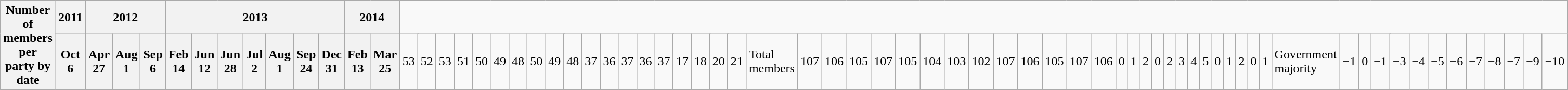<table class="wikitable">
<tr>
<th colspan=2 rowspan=2>Number of members<br>per party by date</th>
<th>2011</th>
<th colspan=3>2012</th>
<th colspan=7>2013</th>
<th colspan=2>2014</th>
</tr>
<tr>
<th>Oct 6</th>
<th>Apr 27</th>
<th>Aug 1</th>
<th>Sep 6</th>
<th>Feb 14</th>
<th>Jun 12</th>
<th>Jun 28</th>
<th>Jul 2</th>
<th>Aug 1</th>
<th>Sep 24</th>
<th>Dec 31</th>
<th>Feb 13</th>
<th>Mar 25<br></th>
<td colspan=2>53</td>
<td>52</td>
<td>53</td>
<td>51</td>
<td>50</td>
<td>49</td>
<td>48</td>
<td>50</td>
<td colspan=3>49</td>
<td>48<br></td>
<td>37</td>
<td colspan=7>36</td>
<td colspan=2>37</td>
<td>36</td>
<td colspan=2>37<br></td>
<td colspan=3>17</td>
<td colspan=5>18</td>
<td colspan=3>20</td>
<td colspan=2>21<br></td>
<td>Total members</td>
<td>107</td>
<td>106</td>
<td>105</td>
<td>107</td>
<td>105</td>
<td>104</td>
<td>103</td>
<td>102</td>
<td>107</td>
<td>106</td>
<td>105</td>
<td>107</td>
<td>106<br></td>
<td>0</td>
<td>1</td>
<td>2</td>
<td>0</td>
<td>2</td>
<td>3</td>
<td>4</td>
<td>5</td>
<td>0</td>
<td>1</td>
<td>2</td>
<td>0</td>
<td>1<br></td>
<td>Government majority</td>
<td>−1</td>
<td>0</td>
<td colspan=2>−1</td>
<td>−3</td>
<td>−4</td>
<td>−5</td>
<td>−6</td>
<td>−7</td>
<td>−8</td>
<td>−7</td>
<td>−9</td>
<td>−10</td>
</tr>
</table>
